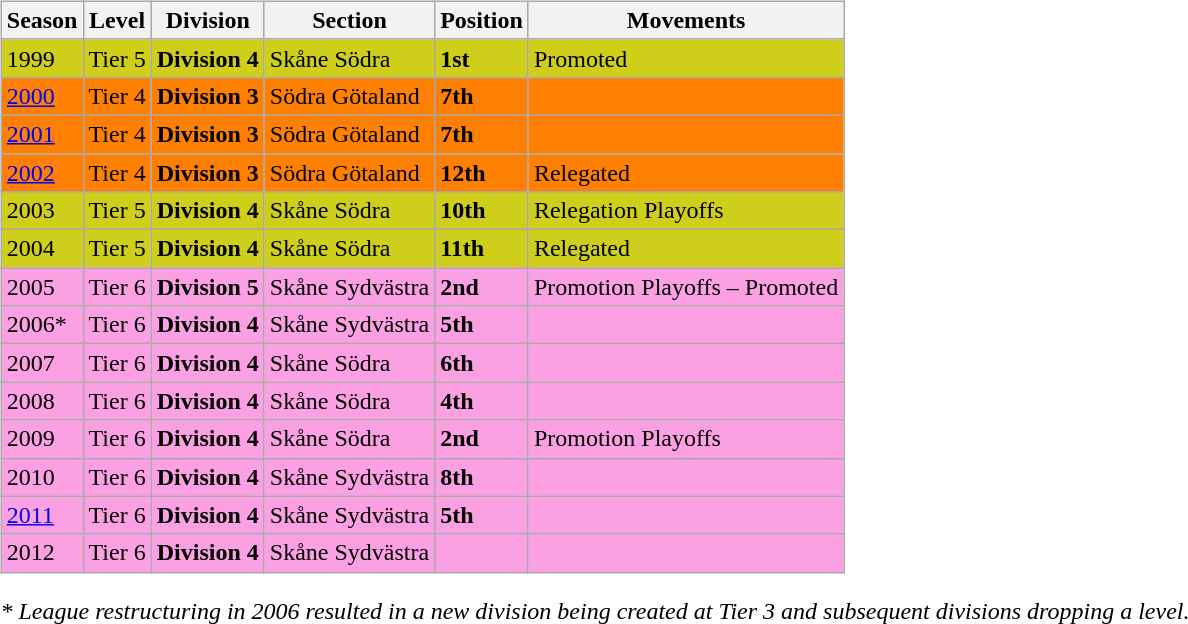<table>
<tr>
<td valign="top" width=0%><br><table class="wikitable">
<tr style="background:#f0f6fa;">
<th><strong>Season</strong></th>
<th><strong>Level</strong></th>
<th><strong>Division</strong></th>
<th><strong>Section</strong></th>
<th><strong>Position</strong></th>
<th><strong>Movements</strong></th>
</tr>
<tr>
<td style="background:#CECE1B;">1999</td>
<td style="background:#CECE1B;">Tier 5</td>
<td style="background:#CECE1B;"><strong>Division 4</strong></td>
<td style="background:#CECE1B;">Skåne Södra</td>
<td style="background:#CECE1B;"><strong>1st</strong></td>
<td style="background:#CECE1B;">Promoted</td>
</tr>
<tr>
<td style="background:#FF7F00;"><a href='#'>2000</a></td>
<td style="background:#FF7F00;">Tier 4</td>
<td style="background:#FF7F00;"><strong>Division 3</strong></td>
<td style="background:#FF7F00;">Södra Götaland</td>
<td style="background:#FF7F00;"><strong>7th</strong></td>
<td style="background:#FF7F00;"></td>
</tr>
<tr>
<td style="background:#FF7F00;"><a href='#'>2001</a></td>
<td style="background:#FF7F00;">Tier 4</td>
<td style="background:#FF7F00;"><strong>Division 3</strong></td>
<td style="background:#FF7F00;">Södra Götaland</td>
<td style="background:#FF7F00;"><strong>7th</strong></td>
<td style="background:#FF7F00;"></td>
</tr>
<tr>
<td style="background:#FF7F00;"><a href='#'>2002</a></td>
<td style="background:#FF7F00;">Tier 4</td>
<td style="background:#FF7F00;"><strong>Division 3</strong></td>
<td style="background:#FF7F00;">Södra Götaland</td>
<td style="background:#FF7F00;"><strong>12th</strong></td>
<td style="background:#FF7F00;">Relegated</td>
</tr>
<tr>
<td style="background:#CECE1B;">2003</td>
<td style="background:#CECE1B;">Tier 5</td>
<td style="background:#CECE1B;"><strong>Division 4</strong></td>
<td style="background:#CECE1B;">Skåne Södra</td>
<td style="background:#CECE1B;"><strong>10th</strong></td>
<td style="background:#CECE1B;">Relegation Playoffs</td>
</tr>
<tr>
<td style="background:#CECE1B;">2004</td>
<td style="background:#CECE1B;">Tier 5</td>
<td style="background:#CECE1B;"><strong>Division 4</strong></td>
<td style="background:#CECE1B;">Skåne Södra</td>
<td style="background:#CECE1B;"><strong>11th</strong></td>
<td style="background:#CECE1B;">Relegated</td>
</tr>
<tr>
<td style="background:#FBA0E3;">2005</td>
<td style="background:#FBA0E3;">Tier 6</td>
<td style="background:#FBA0E3;"><strong>Division 5</strong></td>
<td style="background:#FBA0E3;">Skåne Sydvästra</td>
<td style="background:#FBA0E3;"><strong>2nd</strong></td>
<td style="background:#FBA0E3;">Promotion Playoffs – Promoted</td>
</tr>
<tr>
<td style="background:#FBA0E3;">2006*</td>
<td style="background:#FBA0E3;">Tier 6</td>
<td style="background:#FBA0E3;"><strong>Division 4</strong></td>
<td style="background:#FBA0E3;">Skåne Sydvästra</td>
<td style="background:#FBA0E3;"><strong>5th</strong></td>
<td style="background:#FBA0E3;"></td>
</tr>
<tr>
<td style="background:#FBA0E3;">2007</td>
<td style="background:#FBA0E3;">Tier 6</td>
<td style="background:#FBA0E3;"><strong>Division 4</strong></td>
<td style="background:#FBA0E3;">Skåne Södra</td>
<td style="background:#FBA0E3;"><strong>6th</strong></td>
<td style="background:#FBA0E3;"></td>
</tr>
<tr>
<td style="background:#FBA0E3;">2008</td>
<td style="background:#FBA0E3;">Tier 6</td>
<td style="background:#FBA0E3;"><strong>Division 4</strong></td>
<td style="background:#FBA0E3;">Skåne Södra</td>
<td style="background:#FBA0E3;"><strong>4th</strong></td>
<td style="background:#FBA0E3;"></td>
</tr>
<tr>
<td style="background:#FBA0E3;">2009</td>
<td style="background:#FBA0E3;">Tier 6</td>
<td style="background:#FBA0E3;"><strong>Division 4</strong></td>
<td style="background:#FBA0E3;">Skåne Södra</td>
<td style="background:#FBA0E3;"><strong>2nd</strong></td>
<td style="background:#FBA0E3;">Promotion Playoffs</td>
</tr>
<tr>
<td style="background:#FBA0E3;">2010</td>
<td style="background:#FBA0E3;">Tier 6</td>
<td style="background:#FBA0E3;"><strong>Division 4</strong></td>
<td style="background:#FBA0E3;">Skåne Sydvästra</td>
<td style="background:#FBA0E3;"><strong>8th</strong></td>
<td style="background:#FBA0E3;"></td>
</tr>
<tr>
<td style="background:#FBA0E3;"><a href='#'>2011</a></td>
<td style="background:#FBA0E3;">Tier 6</td>
<td style="background:#FBA0E3;"><strong>Division 4</strong></td>
<td style="background:#FBA0E3;">Skåne Sydvästra</td>
<td style="background:#FBA0E3;"><strong>5th</strong></td>
<td style="background:#FBA0E3;"></td>
</tr>
<tr>
<td style="background:#FBA0E3;">2012</td>
<td style="background:#FBA0E3;">Tier 6</td>
<td style="background:#FBA0E3;"><strong>Division 4</strong></td>
<td style="background:#FBA0E3;">Skåne Sydvästra</td>
<td style="background:#FBA0E3;"></td>
<td style="background:#FBA0E3;"></td>
</tr>
</table>
<em>* League restructuring in 2006 resulted in a new division being created at Tier 3 and subsequent divisions dropping a level.</em>


</td>
</tr>
</table>
